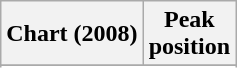<table class="wikitable sortable plainrowheaders">
<tr>
<th scope="col">Chart (2008)</th>
<th scope="col">Peak<br>position</th>
</tr>
<tr>
</tr>
<tr>
</tr>
</table>
